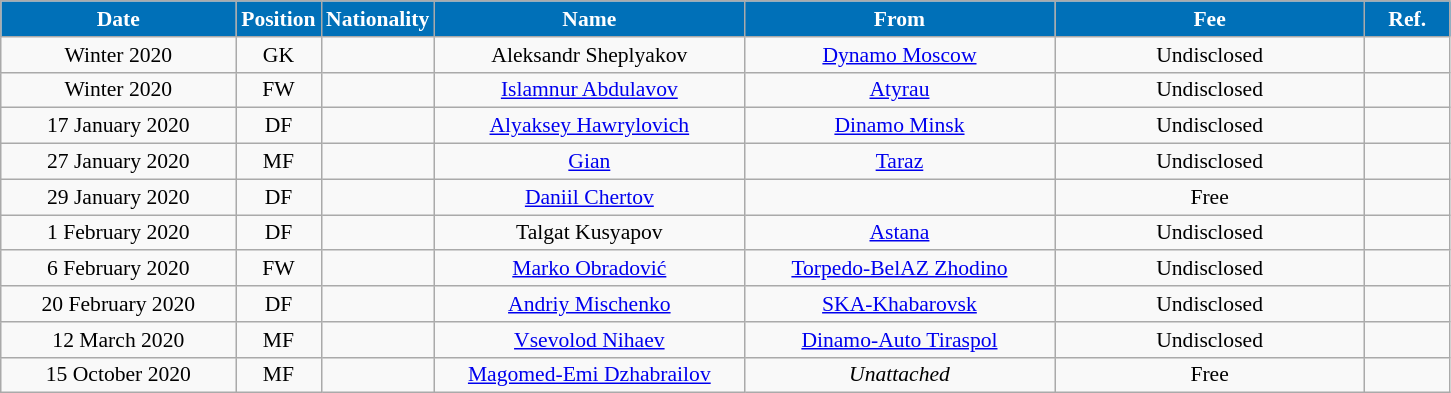<table class="wikitable"  style="text-align:center; font-size:90%; ">
<tr>
<th style="background:#0070B8; color:#FFFFFF; width:150px;">Date</th>
<th style="background:#0070B8; color:#FFFFFF; width:50px;">Position</th>
<th style="background:#0070B8; color:#FFFFFF; width:50px;">Nationality</th>
<th style="background:#0070B8; color:#FFFFFF; width:200px;">Name</th>
<th style="background:#0070B8; color:#FFFFFF; width:200px;">From</th>
<th style="background:#0070B8; color:#FFFFFF; width:200px;">Fee</th>
<th style="background:#0070B8; color:#FFFFFF; width:50px;">Ref.</th>
</tr>
<tr>
<td>Winter 2020</td>
<td>GK</td>
<td></td>
<td>Aleksandr Sheplyakov</td>
<td><a href='#'>Dynamo Moscow</a></td>
<td>Undisclosed</td>
<td></td>
</tr>
<tr>
<td>Winter 2020</td>
<td>FW</td>
<td></td>
<td><a href='#'>Islamnur Abdulavov</a></td>
<td><a href='#'>Atyrau</a></td>
<td>Undisclosed</td>
<td></td>
</tr>
<tr>
<td>17 January 2020</td>
<td>DF</td>
<td></td>
<td><a href='#'>Alyaksey Hawrylovich</a></td>
<td><a href='#'>Dinamo Minsk</a></td>
<td>Undisclosed</td>
<td></td>
</tr>
<tr>
<td>27 January 2020</td>
<td>MF</td>
<td></td>
<td><a href='#'>Gian</a></td>
<td><a href='#'>Taraz</a></td>
<td>Undisclosed</td>
<td></td>
</tr>
<tr>
<td>29 January 2020</td>
<td>DF</td>
<td></td>
<td><a href='#'>Daniil Chertov</a></td>
<td></td>
<td>Free</td>
<td></td>
</tr>
<tr>
<td>1 February 2020</td>
<td>DF</td>
<td></td>
<td>Talgat Kusyapov</td>
<td><a href='#'>Astana</a></td>
<td>Undisclosed</td>
<td></td>
</tr>
<tr>
<td>6 February 2020</td>
<td>FW</td>
<td></td>
<td><a href='#'>Marko Obradović</a></td>
<td><a href='#'>Torpedo-BelAZ Zhodino</a></td>
<td>Undisclosed</td>
<td></td>
</tr>
<tr>
<td>20 February 2020</td>
<td>DF</td>
<td></td>
<td><a href='#'>Andriy Mischenko</a></td>
<td><a href='#'>SKA-Khabarovsk</a></td>
<td>Undisclosed</td>
<td></td>
</tr>
<tr>
<td>12 March 2020</td>
<td>MF</td>
<td></td>
<td><a href='#'>Vsevolod Nihaev</a></td>
<td><a href='#'>Dinamo-Auto Tiraspol</a></td>
<td>Undisclosed</td>
<td></td>
</tr>
<tr>
<td>15 October 2020</td>
<td>MF</td>
<td></td>
<td><a href='#'>Magomed-Emi Dzhabrailov</a></td>
<td><em>Unattached</em></td>
<td>Free</td>
<td></td>
</tr>
</table>
